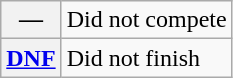<table class="wikitable">
<tr>
<th scope="row">—</th>
<td>Did not compete</td>
</tr>
<tr>
<th scope="row"><a href='#'>DNF</a></th>
<td>Did not finish</td>
</tr>
</table>
